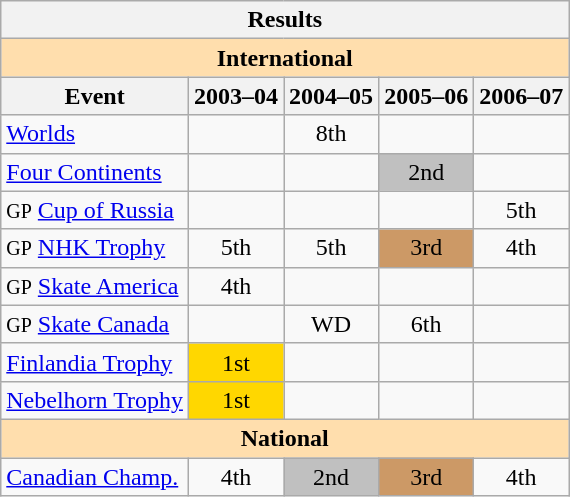<table class="wikitable" style="text-align:center">
<tr>
<th colspan=5 align=center><strong>Results</strong></th>
</tr>
<tr>
<th style="background-color: #ffdead; " colspan=5 align=center><strong>International</strong></th>
</tr>
<tr>
<th>Event</th>
<th>2003–04</th>
<th>2004–05</th>
<th>2005–06</th>
<th>2006–07</th>
</tr>
<tr>
<td align=left><a href='#'>Worlds</a></td>
<td></td>
<td>8th</td>
<td></td>
<td></td>
</tr>
<tr>
<td align=left><a href='#'>Four Continents</a></td>
<td></td>
<td></td>
<td bgcolor=silver>2nd</td>
<td></td>
</tr>
<tr>
<td align=left><small>GP</small> <a href='#'>Cup of Russia</a></td>
<td></td>
<td></td>
<td></td>
<td>5th</td>
</tr>
<tr>
<td align=left><small>GP</small> <a href='#'>NHK Trophy</a></td>
<td>5th</td>
<td>5th</td>
<td bgcolor=cc9966>3rd</td>
<td>4th</td>
</tr>
<tr>
<td align=left><small>GP</small> <a href='#'>Skate America</a></td>
<td>4th</td>
<td></td>
<td></td>
<td></td>
</tr>
<tr>
<td align=left><small>GP</small> <a href='#'>Skate Canada</a></td>
<td></td>
<td>WD</td>
<td>6th</td>
<td></td>
</tr>
<tr>
<td align=left><a href='#'>Finlandia Trophy</a></td>
<td bgcolor=gold>1st</td>
<td></td>
<td></td>
<td></td>
</tr>
<tr>
<td align=left><a href='#'>Nebelhorn Trophy</a></td>
<td bgcolor=gold>1st</td>
<td></td>
<td></td>
<td></td>
</tr>
<tr>
<th style="background-color: #ffdead; " colspan=5 align=center><strong>National</strong></th>
</tr>
<tr>
<td align=left><a href='#'>Canadian Champ.</a></td>
<td>4th</td>
<td bgcolor=silver>2nd</td>
<td bgcolor=cc9966>3rd</td>
<td>4th</td>
</tr>
</table>
